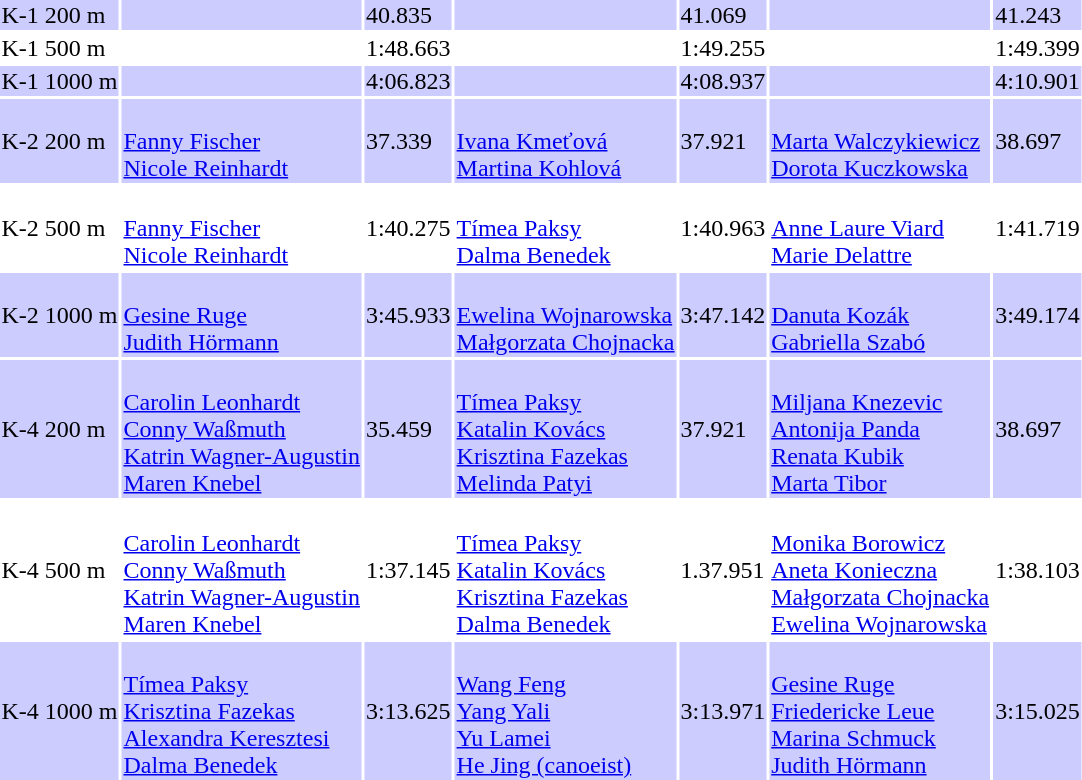<table>
<tr bgcolor=ccccff>
<td>K-1 200 m</td>
<td></td>
<td>40.835</td>
<td></td>
<td>41.069</td>
<td></td>
<td>41.243</td>
</tr>
<tr>
<td>K-1 500 m</td>
<td></td>
<td>1:48.663</td>
<td></td>
<td>1:49.255</td>
<td></td>
<td>1:49.399</td>
</tr>
<tr bgcolor=ccccff>
<td>K-1 1000 m</td>
<td></td>
<td>4:06.823</td>
<td></td>
<td>4:08.937</td>
<td></td>
<td>4:10.901</td>
</tr>
<tr bgcolor=ccccff>
<td>K-2 200 m</td>
<td><br><a href='#'>Fanny Fischer</a><br><a href='#'>Nicole Reinhardt</a></td>
<td>37.339</td>
<td><br><a href='#'>Ivana Kmeťová</a><br><a href='#'>Martina Kohlová</a></td>
<td>37.921</td>
<td><br><a href='#'>Marta Walczykiewicz</a><br><a href='#'>Dorota Kuczkowska</a></td>
<td>38.697</td>
</tr>
<tr>
<td>K-2 500 m</td>
<td><br><a href='#'>Fanny Fischer</a><br><a href='#'>Nicole Reinhardt</a></td>
<td>1:40.275</td>
<td><br><a href='#'>Tímea Paksy</a><br><a href='#'>Dalma Benedek</a></td>
<td>1:40.963</td>
<td><br><a href='#'>Anne Laure Viard</a><br><a href='#'>Marie Delattre</a></td>
<td>1:41.719</td>
</tr>
<tr bgcolor=ccccff>
<td>K-2 1000 m</td>
<td><br><a href='#'>Gesine Ruge</a><br><a href='#'>Judith Hörmann</a></td>
<td>3:45.933</td>
<td><br><a href='#'>Ewelina Wojnarowska</a><br><a href='#'>Małgorzata Chojnacka</a></td>
<td>3:47.142</td>
<td><br><a href='#'>Danuta Kozák</a><br><a href='#'>Gabriella Szabó</a></td>
<td>3:49.174</td>
</tr>
<tr bgcolor=ccccff>
<td>K-4 200 m</td>
<td><br><a href='#'>Carolin Leonhardt</a><br><a href='#'>Conny Waßmuth</a><br><a href='#'>Katrin Wagner-Augustin</a><br><a href='#'>Maren Knebel</a></td>
<td>35.459</td>
<td><br><a href='#'>Tímea Paksy</a><br><a href='#'>Katalin Kovács</a><br><a href='#'>Krisztina Fazekas</a><br><a href='#'>Melinda Patyi</a></td>
<td>37.921</td>
<td><br><a href='#'>Miljana Knezevic</a><br><a href='#'>Antonija Panda</a><br><a href='#'>Renata Kubik</a><br><a href='#'>Marta Tibor</a></td>
<td>38.697</td>
</tr>
<tr>
<td>K-4 500 m</td>
<td><br><a href='#'>Carolin Leonhardt</a><br><a href='#'>Conny Waßmuth</a><br><a href='#'>Katrin Wagner-Augustin</a><br><a href='#'>Maren Knebel</a></td>
<td>1:37.145</td>
<td><br><a href='#'>Tímea Paksy</a><br><a href='#'>Katalin Kovács</a><br><a href='#'>Krisztina Fazekas</a><br><a href='#'>Dalma Benedek</a></td>
<td>1.37.951</td>
<td><br><a href='#'>Monika Borowicz</a><br><a href='#'>Aneta Konieczna</a><br><a href='#'>Małgorzata Chojnacka</a><br><a href='#'>Ewelina Wojnarowska</a></td>
<td>1:38.103</td>
</tr>
<tr bgcolor=ccccff>
<td>K-4 1000 m</td>
<td><br><a href='#'>Tímea Paksy</a><br><a href='#'>Krisztina Fazekas</a><br><a href='#'>Alexandra Keresztesi</a><br><a href='#'>Dalma Benedek</a></td>
<td>3:13.625</td>
<td><br><a href='#'>Wang Feng</a><br><a href='#'>Yang Yali</a><br><a href='#'>Yu Lamei</a><br><a href='#'>He Jing (canoeist)</a></td>
<td>3:13.971</td>
<td><br><a href='#'>Gesine Ruge</a><br><a href='#'>Friedericke Leue</a><br><a href='#'>Marina Schmuck</a><br><a href='#'>Judith Hörmann</a></td>
<td>3:15.025</td>
</tr>
</table>
